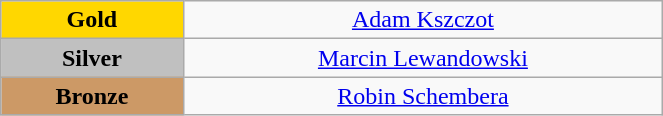<table class="wikitable" style="text-align:center; " width="35%">
<tr>
<td bgcolor="gold"><strong>Gold</strong></td>
<td><a href='#'>Adam Kszczot</a><br>  <small><em></em></small></td>
</tr>
<tr>
<td bgcolor="silver"><strong>Silver</strong></td>
<td><a href='#'>Marcin Lewandowski</a><br>  <small><em></em></small></td>
</tr>
<tr>
<td bgcolor="CC9966"><strong>Bronze</strong></td>
<td><a href='#'>Robin Schembera</a><br>  <small><em></em></small></td>
</tr>
</table>
